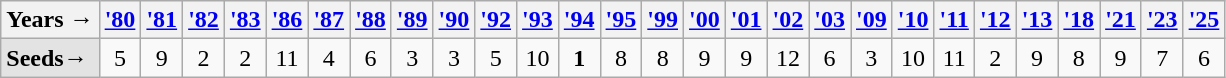<table class="wikitable">
<tr>
<th>Years →</th>
<th><a href='#'>'80</a></th>
<th><a href='#'>'81</a></th>
<th><a href='#'>'82</a></th>
<th><a href='#'>'83</a></th>
<th><a href='#'>'86</a></th>
<th><a href='#'>'87</a></th>
<th><a href='#'>'88</a></th>
<th><a href='#'>'89</a></th>
<th><a href='#'>'90</a></th>
<th><a href='#'>'92</a></th>
<th><a href='#'>'93</a></th>
<th><a href='#'>'94</a></th>
<th><a href='#'>'95</a></th>
<th><a href='#'>'99</a></th>
<th><a href='#'>'00</a></th>
<th><a href='#'>'01</a></th>
<th><a href='#'>'02</a></th>
<th><a href='#'>'03</a></th>
<th><a href='#'>'09</a></th>
<th><a href='#'>'10</a></th>
<th><a href='#'>'11</a></th>
<th><a href='#'>'12</a></th>
<th><a href='#'>'13</a></th>
<th><a href='#'>'18</a></th>
<th><a href='#'>'21</a></th>
<th><a href='#'>'23</a></th>
<th><a href='#'>'25</a></th>
</tr>
<tr align=center>
<td align=left style="background: #e3e3e3;"><strong>Seeds→</strong></td>
<td>5</td>
<td>9</td>
<td>2</td>
<td>2</td>
<td>11</td>
<td>4</td>
<td>6</td>
<td>3</td>
<td>3</td>
<td>5</td>
<td>10</td>
<td><strong>1</strong></td>
<td>8</td>
<td>8</td>
<td>9</td>
<td>9</td>
<td>12</td>
<td>6</td>
<td>3</td>
<td>10</td>
<td>11</td>
<td>2</td>
<td>9</td>
<td>8</td>
<td>9</td>
<td>7</td>
<td>6</td>
</tr>
</table>
